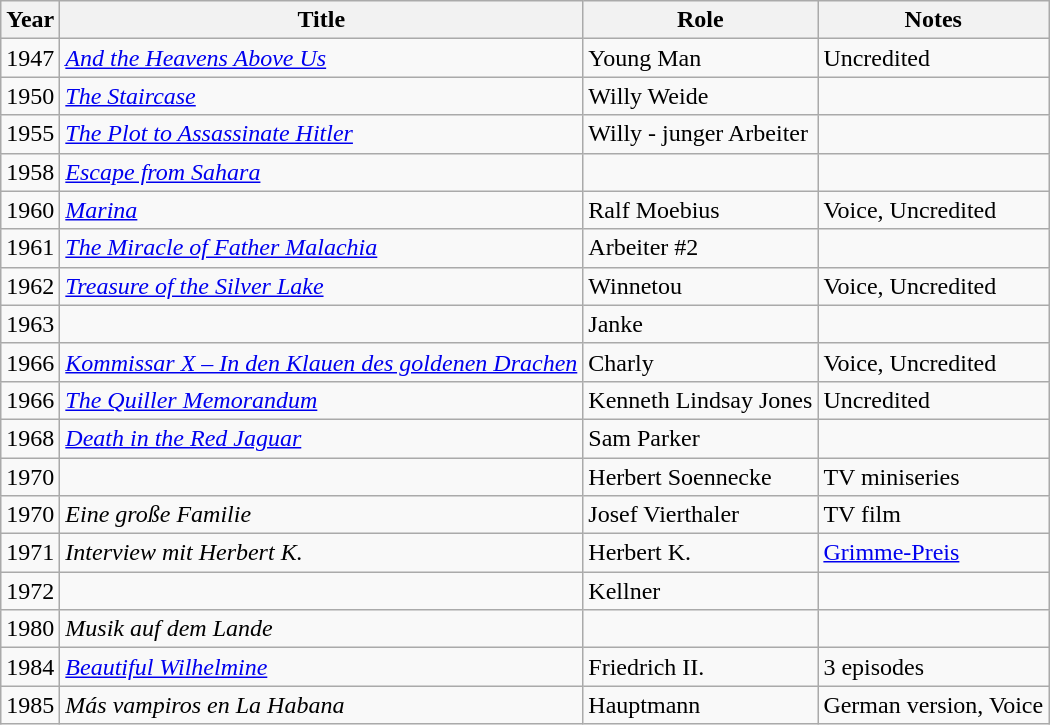<table class="wikitable">
<tr>
<th>Year</th>
<th>Title</th>
<th>Role</th>
<th>Notes</th>
</tr>
<tr>
<td>1947</td>
<td><em><a href='#'>And the Heavens Above Us</a></em></td>
<td>Young Man</td>
<td>Uncredited</td>
</tr>
<tr>
<td>1950</td>
<td><em><a href='#'>The Staircase</a></em></td>
<td>Willy Weide</td>
<td></td>
</tr>
<tr>
<td>1955</td>
<td><em><a href='#'>The Plot to Assassinate Hitler</a></em></td>
<td>Willy - junger Arbeiter</td>
<td></td>
</tr>
<tr>
<td>1958</td>
<td><em><a href='#'>Escape from Sahara</a></em></td>
<td></td>
<td></td>
</tr>
<tr>
<td>1960</td>
<td><em><a href='#'>Marina</a></em></td>
<td>Ralf Moebius</td>
<td>Voice, Uncredited</td>
</tr>
<tr>
<td>1961</td>
<td><em><a href='#'>The Miracle of Father Malachia</a></em></td>
<td>Arbeiter #2</td>
<td></td>
</tr>
<tr>
<td>1962</td>
<td><em><a href='#'>Treasure of the Silver Lake</a></em></td>
<td>Winnetou</td>
<td>Voice, Uncredited</td>
</tr>
<tr>
<td>1963</td>
<td><em></em></td>
<td>Janke</td>
<td></td>
</tr>
<tr>
<td>1966</td>
<td><em><a href='#'>Kommissar X – In den Klauen des goldenen Drachen</a></em></td>
<td>Charly</td>
<td>Voice, Uncredited</td>
</tr>
<tr>
<td>1966</td>
<td><em><a href='#'>The Quiller Memorandum</a></em></td>
<td>Kenneth Lindsay Jones</td>
<td>Uncredited</td>
</tr>
<tr>
<td>1968</td>
<td><em><a href='#'>Death in the Red Jaguar</a></em></td>
<td>Sam Parker</td>
<td></td>
</tr>
<tr>
<td>1970</td>
<td><em></em></td>
<td>Herbert Soennecke</td>
<td>TV miniseries</td>
</tr>
<tr>
<td>1970</td>
<td><em>Eine große Familie</em></td>
<td>Josef Vierthaler</td>
<td>TV film</td>
</tr>
<tr>
<td>1971</td>
<td><em>Interview mit Herbert K.</em></td>
<td>Herbert K.</td>
<td><a href='#'>Grimme-Preis</a></td>
</tr>
<tr>
<td>1972</td>
<td><em></em></td>
<td>Kellner</td>
<td></td>
</tr>
<tr>
<td>1980</td>
<td><em>Musik auf dem Lande</em></td>
<td></td>
<td></td>
</tr>
<tr>
<td>1984</td>
<td><em><a href='#'>Beautiful Wilhelmine</a></em></td>
<td>Friedrich II.</td>
<td>3 episodes</td>
</tr>
<tr>
<td>1985</td>
<td><em>Más vampiros en La Habana</em></td>
<td>Hauptmann</td>
<td>German version, Voice</td>
</tr>
</table>
